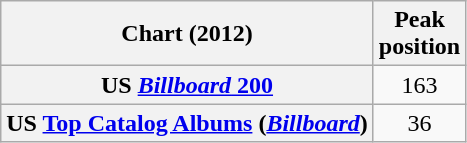<table class="wikitable sortable plainrowheaders" style="text-align:center">
<tr>
<th scope="col">Chart (2012)</th>
<th scope="col">Peak<br>position</th>
</tr>
<tr>
<th scope="row">US <a href='#'><em>Billboard</em> 200</a></th>
<td>163</td>
</tr>
<tr>
<th scope="row">US <a href='#'>Top Catalog Albums</a> (<em><a href='#'>Billboard</a></em>)</th>
<td>36</td>
</tr>
</table>
